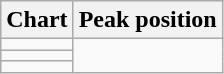<table class="wikitable sortable" border="1">
<tr>
<th>Chart</th>
<th>Peak position</th>
</tr>
<tr>
<td></td>
</tr>
<tr>
<td></td>
</tr>
<tr>
<td></td>
</tr>
</table>
